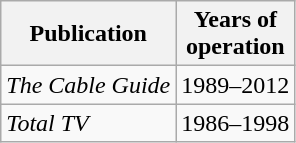<table class="wikitable">
<tr>
<th>Publication</th>
<th>Years of<br>operation</th>
</tr>
<tr>
<td><em>The Cable Guide</em></td>
<td>1989–2012</td>
</tr>
<tr>
<td><em>Total TV</em></td>
<td>1986–1998</td>
</tr>
</table>
